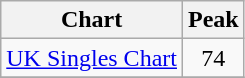<table class=wikitable>
<tr>
<th>Chart</th>
<th>Peak</th>
</tr>
<tr>
<td><a href='#'>UK Singles Chart</a></td>
<td align=center>74</td>
</tr>
<tr>
</tr>
</table>
